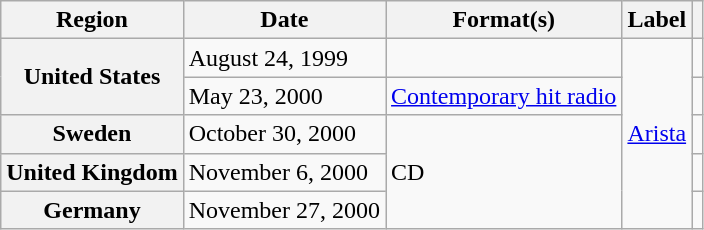<table class="wikitable plainrowheaders">
<tr>
<th scope="col">Region</th>
<th scope="col">Date</th>
<th scope="col">Format(s)</th>
<th scope="col">Label</th>
<th scope="col"></th>
</tr>
<tr>
<th scope="row" rowspan="2">United States</th>
<td>August 24, 1999</td>
<td></td>
<td rowspan="5"><a href='#'>Arista</a></td>
<td></td>
</tr>
<tr>
<td>May 23, 2000</td>
<td><a href='#'>Contemporary hit radio</a></td>
<td></td>
</tr>
<tr>
<th scope="row">Sweden</th>
<td>October 30, 2000</td>
<td rowspan="3">CD</td>
<td></td>
</tr>
<tr>
<th scope="row">United Kingdom</th>
<td>November 6, 2000</td>
<td></td>
</tr>
<tr>
<th scope="row">Germany</th>
<td>November 27, 2000</td>
<td></td>
</tr>
</table>
